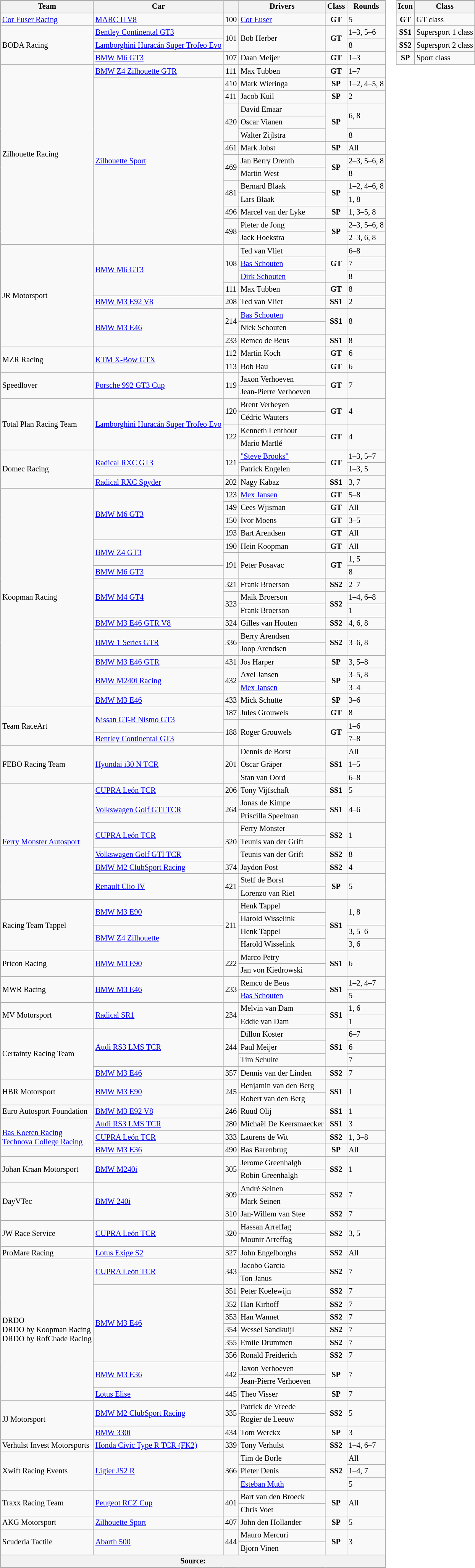<table>
<tr>
<td><br><table class="wikitable" style="font-size: 85%;">
<tr>
<th>Team</th>
<th>Car</th>
<th></th>
<th>Drivers</th>
<th>Class</th>
<th>Rounds</th>
</tr>
<tr>
<td> <a href='#'>Cor Euser Racing</a></td>
<td><a href='#'>MARC II V8</a></td>
<td align=center>100</td>
<td> <a href='#'>Cor Euser</a></td>
<td align=center><strong><span>GT</span></strong></td>
<td>5</td>
</tr>
<tr>
<td rowspan=3> BODA Racing</td>
<td><a href='#'>Bentley Continental GT3</a></td>
<td rowspan=2 align=center>101</td>
<td rowspan=2> Bob Herber</td>
<td rowspan=2 align=center><strong><span>GT</span></strong></td>
<td>1–3, 5–6</td>
</tr>
<tr>
<td><a href='#'>Lamborghini Huracán Super Trofeo Evo</a></td>
<td>8</td>
</tr>
<tr>
<td><a href='#'>BMW M6 GT3</a></td>
<td align=center>107</td>
<td> Daan Meijer</td>
<td align=center><strong><span>GT</span></strong></td>
<td>1–3</td>
</tr>
<tr>
<td rowspan=14> Zilhouette Racing</td>
<td><a href='#'>BMW Z4 Zilhouette GTR</a></td>
<td align=center>111</td>
<td> Max Tubben</td>
<td align=center><strong><span>GT</span></strong></td>
<td>1–7</td>
</tr>
<tr>
<td rowspan=13><a href='#'>Zilhouette Sport</a></td>
<td align=center>410</td>
<td> Mark Wieringa</td>
<td align=center><strong><span>SP</span></strong></td>
<td>1–2, 4–5, 8</td>
</tr>
<tr>
<td align=center>411</td>
<td> Jacob Kuil</td>
<td align=center><strong><span>SP</span></strong></td>
<td>2</td>
</tr>
<tr>
<td rowspan=3 align=center>420</td>
<td> David Emaar</td>
<td rowspan=3 align=center><strong><span>SP</span></strong></td>
<td rowspan=2>6, 8</td>
</tr>
<tr>
<td> Oscar Vianen</td>
</tr>
<tr>
<td> Walter Zijlstra</td>
<td>8</td>
</tr>
<tr>
<td align=center>461</td>
<td> Mark Jobst</td>
<td align=center><strong><span>SP</span></strong></td>
<td>All</td>
</tr>
<tr>
<td rowspan=2 align=center>469</td>
<td> Jan Berry Drenth</td>
<td rowspan=2 align=center><strong><span>SP</span></strong></td>
<td>2–3, 5–6, 8</td>
</tr>
<tr>
<td> Martin West</td>
<td>8</td>
</tr>
<tr>
<td rowspan=2 align=center>481</td>
<td> Bernard Blaak</td>
<td rowspan=2 align=center><strong><span>SP</span></strong></td>
<td>1–2, 4–6, 8</td>
</tr>
<tr>
<td> Lars Blaak</td>
<td>1, 8</td>
</tr>
<tr>
<td align=center>496</td>
<td> Marcel van der Lyke</td>
<td align=center><strong><span>SP</span></strong></td>
<td>1, 3–5, 8</td>
</tr>
<tr>
<td rowspan=2 align=center>498</td>
<td> Pieter de Jong</td>
<td rowspan=2 align=center><strong><span>SP</span></strong></td>
<td>2–3, 5–6, 8</td>
</tr>
<tr>
<td> Jack Hoekstra</td>
<td>2–3, 6, 8</td>
</tr>
<tr>
<td rowspan=8> JR Motorsport</td>
<td rowspan=4><a href='#'>BMW M6 GT3</a></td>
<td rowspan=3 align=center>108</td>
<td> Ted van Vliet</td>
<td rowspan=3 align=center><strong><span>GT</span></strong></td>
<td>6–8</td>
</tr>
<tr>
<td> <a href='#'>Bas Schouten</a></td>
<td>7</td>
</tr>
<tr>
<td> <a href='#'>Dirk Schouten</a></td>
<td>8</td>
</tr>
<tr>
<td align=center>111</td>
<td> Max Tubben</td>
<td align=center><strong><span>GT</span></strong></td>
<td>8</td>
</tr>
<tr>
<td><a href='#'>BMW M3 E92 V8</a></td>
<td align=center>208</td>
<td> Ted van Vliet</td>
<td align=center><strong><span>SS1</span></strong></td>
<td>2</td>
</tr>
<tr>
<td rowspan=3><a href='#'>BMW M3 E46</a></td>
<td rowspan=2 align=center>214</td>
<td> <a href='#'>Bas Schouten</a></td>
<td rowspan=2 align=center><strong><span>SS1</span></strong></td>
<td rowspan=2>8</td>
</tr>
<tr>
<td> Niek Schouten</td>
</tr>
<tr>
<td align=center>233</td>
<td> Remco de Beus</td>
<td align=center><strong><span>SS1</span></strong></td>
<td>8</td>
</tr>
<tr>
<td rowspan=2> MZR Racing</td>
<td rowspan=2><a href='#'>KTM X-Bow GTX</a></td>
<td align=center>112</td>
<td> Martin Koch</td>
<td align=center><strong><span>GT</span></strong></td>
<td>6</td>
</tr>
<tr>
<td align=center>113</td>
<td> Bob Bau</td>
<td align=center><strong><span>GT</span></strong></td>
<td>6</td>
</tr>
<tr>
<td rowspan=2> Speedlover</td>
<td rowspan=2><a href='#'>Porsche 992 GT3 Cup</a></td>
<td rowspan=2 align=center>119</td>
<td> Jaxon Verhoeven</td>
<td rowspan=2 align=center><strong><span>GT</span></strong></td>
<td rowspan=2>7</td>
</tr>
<tr>
<td> Jean-Pierre Verhoeven</td>
</tr>
<tr>
<td rowspan=4> Total Plan Racing Team</td>
<td rowspan=4><a href='#'>Lamborghini Huracán Super Trofeo Evo</a></td>
<td rowspan=2 align=center>120</td>
<td> Brent Verheyen</td>
<td rowspan=2 align=center><strong><span>GT</span></strong></td>
<td rowspan=2>4</td>
</tr>
<tr>
<td> Cédric Wauters</td>
</tr>
<tr>
<td rowspan=2 align=center>122</td>
<td> Kenneth Lenthout</td>
<td rowspan=2 align=center><strong><span>GT</span></strong></td>
<td rowspan=2>4</td>
</tr>
<tr>
<td> Mario Martlé</td>
</tr>
<tr>
<td rowspan=3> Domec Racing</td>
<td rowspan=2><a href='#'>Radical RXC GT3</a></td>
<td rowspan=2 align=center>121</td>
<td> <a href='#'>"Steve Brooks"</a></td>
<td rowspan=2 align=center><strong><span>GT</span></strong></td>
<td>1–3, 5–7</td>
</tr>
<tr>
<td> Patrick Engelen</td>
<td>1–3, 5</td>
</tr>
<tr>
<td><a href='#'>Radical RXC Spyder</a></td>
<td align=center>202</td>
<td> Nagy Kabaz</td>
<td align=center><strong><span>SS1</span></strong></td>
<td>3, 7</td>
</tr>
<tr>
<td rowspan=17> Koopman Racing</td>
<td rowspan=4><a href='#'>BMW M6 GT3</a></td>
<td align=center>123</td>
<td> <a href='#'>Mex Jansen</a></td>
<td align=center><strong><span>GT</span></strong></td>
<td>5–8</td>
</tr>
<tr>
<td align=center>149</td>
<td> Cees Wjisman</td>
<td align=center><strong><span>GT</span></strong></td>
<td>All</td>
</tr>
<tr>
<td align=center>150</td>
<td> Ivor Moens</td>
<td align=center><strong><span>GT</span></strong></td>
<td>3–5</td>
</tr>
<tr>
<td align=center>193</td>
<td> Bart Arendsen</td>
<td align=center><strong><span>GT</span></strong></td>
<td>All</td>
</tr>
<tr>
<td rowspan=2><a href='#'>BMW Z4 GT3</a></td>
<td align=center>190</td>
<td> Hein Koopman</td>
<td align=center><strong><span>GT</span></strong></td>
<td>All</td>
</tr>
<tr>
<td rowspan=2 align=center>191</td>
<td rowspan=2> Peter Posavac</td>
<td rowspan=2 align=center><strong><span>GT</span></strong></td>
<td>1, 5</td>
</tr>
<tr>
<td><a href='#'>BMW M6 GT3</a></td>
<td>8</td>
</tr>
<tr>
<td rowspan=3><a href='#'>BMW M4 GT4</a></td>
<td align=center>321</td>
<td> Frank Broerson</td>
<td align=center><strong><span>SS2</span></strong></td>
<td>2–7</td>
</tr>
<tr>
<td rowspan=2 align=center>323</td>
<td> Maik Broerson</td>
<td rowspan=2 align=center><strong><span>SS2</span></strong></td>
<td>1–4, 6–8</td>
</tr>
<tr>
<td> Frank Broerson</td>
<td>1</td>
</tr>
<tr>
<td><a href='#'>BMW M3 E46 GTR V8</a></td>
<td align=center>324</td>
<td> Gilles van Houten</td>
<td align=center><strong><span>SS2</span></strong></td>
<td>4, 6, 8</td>
</tr>
<tr>
<td rowspan=2><a href='#'>BMW 1 Series GTR</a></td>
<td rowspan=2 align=center>336</td>
<td> Berry Arendsen</td>
<td rowspan=2 align=center><strong><span>SS2</span></strong></td>
<td rowspan=2>3–6, 8</td>
</tr>
<tr>
<td> Joop Arendsen</td>
</tr>
<tr>
<td><a href='#'>BMW M3 E46 GTR</a></td>
<td align=center>431</td>
<td> Jos Harper</td>
<td align=center><strong><span>SP</span></strong></td>
<td>3, 5–8</td>
</tr>
<tr>
<td rowspan=2><a href='#'>BMW M240i Racing</a></td>
<td rowspan=2 align=center>432</td>
<td> Axel Jansen</td>
<td rowspan=2 align=center><strong><span>SP</span></strong></td>
<td>3–5, 8</td>
</tr>
<tr>
<td> <a href='#'>Mex Jansen</a></td>
<td>3–4</td>
</tr>
<tr>
<td><a href='#'>BMW M3 E46</a></td>
<td align=center>433</td>
<td> Mick Schutte</td>
<td align=center><strong><span>SP</span></strong></td>
<td>3–6</td>
</tr>
<tr>
<td rowspan=3> Team RaceArt</td>
<td rowspan=2><a href='#'>Nissan GT-R Nismo GT3</a></td>
<td align=center>187</td>
<td> Jules Grouwels</td>
<td align=center><strong><span>GT</span></strong></td>
<td>8</td>
</tr>
<tr>
<td rowspan=2 align=center>188</td>
<td rowspan=2> Roger Grouwels</td>
<td rowspan=2 align=center><strong><span>GT</span></strong></td>
<td>1–6</td>
</tr>
<tr>
<td><a href='#'>Bentley Continental GT3</a></td>
<td>7–8</td>
</tr>
<tr>
<td rowspan=3> FEBO Racing Team</td>
<td rowspan=3><a href='#'>Hyundai i30 N TCR</a></td>
<td rowspan=3 align=center>201</td>
<td> Dennis de Borst</td>
<td rowspan=3 align=center><strong><span>SS1</span></strong></td>
<td>All</td>
</tr>
<tr>
<td> Oscar Gräper</td>
<td>1–5</td>
</tr>
<tr>
<td> Stan van Oord</td>
<td>6–8</td>
</tr>
<tr>
<td rowspan=9> <a href='#'>Ferry Monster Autosport</a></td>
<td><a href='#'>CUPRA León TCR</a></td>
<td align=center>206</td>
<td> Tony Vijfschaft</td>
<td align=center><strong><span>SS1</span></strong></td>
<td>5</td>
</tr>
<tr>
<td rowspan=2><a href='#'>Volkswagen Golf GTI TCR</a></td>
<td rowspan=2 align=center>264</td>
<td> Jonas de Kimpe</td>
<td rowspan=2 align=center><strong><span>SS1</span></strong></td>
<td rowspan=2>4–6</td>
</tr>
<tr>
<td> Priscilla Speelman</td>
</tr>
<tr>
<td rowspan=2><a href='#'>CUPRA León TCR</a></td>
<td rowspan=3 align=center>320</td>
<td> Ferry Monster</td>
<td rowspan=2 align=center><strong><span>SS2</span></strong></td>
<td rowspan=2>1</td>
</tr>
<tr>
<td> Teunis van der Grift</td>
</tr>
<tr>
<td><a href='#'>Volkswagen Golf GTI TCR</a></td>
<td> Teunis van der Grift</td>
<td align=center><strong><span>SS2</span></strong></td>
<td>8</td>
</tr>
<tr>
<td><a href='#'>BMW M2 ClubSport Racing</a></td>
<td align=center>374</td>
<td> Jaydon Post</td>
<td align=center><strong><span>SS2</span></strong></td>
<td>4</td>
</tr>
<tr>
<td rowspan=2><a href='#'>Renault Clio IV</a></td>
<td rowspan=2>421</td>
<td> Steff de Borst</td>
<td rowspan=2 align=center><strong><span>SP</span></strong></td>
<td rowspan=2>5</td>
</tr>
<tr>
<td> Lorenzo van Riet</td>
</tr>
<tr>
<td rowspan=4> Racing Team Tappel</td>
<td rowspan=2><a href='#'>BMW M3 E90</a></td>
<td rowspan=4 align=center>211</td>
<td> Henk Tappel</td>
<td rowspan=4 align=center><strong><span>SS1</span></strong></td>
<td rowspan=2>1, 8</td>
</tr>
<tr>
<td> Harold Wisselink</td>
</tr>
<tr>
<td rowspan=2><a href='#'>BMW Z4 Zilhouette</a></td>
<td> Henk Tappel</td>
<td>3, 5–6</td>
</tr>
<tr>
<td> Harold Wisselink</td>
<td>3, 6</td>
</tr>
<tr>
<td rowspan=2> Pricon Racing</td>
<td rowspan=2><a href='#'>BMW M3 E90</a></td>
<td rowspan=2 align=center>222</td>
<td> Marco Petry</td>
<td rowspan=2 align=center><strong><span>SS1</span></strong></td>
<td rowspan=2>6</td>
</tr>
<tr>
<td> Jan von Kiedrowski</td>
</tr>
<tr>
<td rowspan=2> MWR Racing</td>
<td rowspan=2><a href='#'>BMW M3 E46</a></td>
<td rowspan=2 align=center>233</td>
<td> Remco de Beus</td>
<td rowspan=2 align=center><strong><span>SS1</span></strong></td>
<td>1–2, 4–7</td>
</tr>
<tr>
<td> <a href='#'>Bas Schouten</a></td>
<td>5</td>
</tr>
<tr>
<td rowspan=2> MV Motorsport</td>
<td rowspan=2><a href='#'>Radical SR1</a></td>
<td rowspan=2 align=center>234</td>
<td> Melvin van Dam</td>
<td rowspan=2 align=center><strong><span>SS1</span></strong></td>
<td>1, 6</td>
</tr>
<tr>
<td> Eddie van Dam</td>
<td>1</td>
</tr>
<tr>
<td rowspan=4> Certainty Racing Team</td>
<td rowspan=3><a href='#'>Audi RS3 LMS TCR</a></td>
<td rowspan=3 align=center>244</td>
<td> Dillon Koster</td>
<td rowspan=3 align=center><strong><span>SS1</span></strong></td>
<td>6–7</td>
</tr>
<tr>
<td> Paul Meijer</td>
<td>6</td>
</tr>
<tr>
<td> Tim Schulte</td>
<td>7</td>
</tr>
<tr>
<td><a href='#'>BMW M3 E46</a></td>
<td align=center>357</td>
<td> Dennis van der Linden</td>
<td align=center><strong><span>SS2</span></strong></td>
<td>7</td>
</tr>
<tr>
<td rowspan=2> HBR Motorsport</td>
<td rowspan=2><a href='#'>BMW M3 E90</a></td>
<td rowspan=2 align=center>245</td>
<td> Benjamin van den Berg</td>
<td rowspan=2 align=center><strong><span>SS1</span></strong></td>
<td rowspan=2>1</td>
</tr>
<tr>
<td> Robert van den Berg</td>
</tr>
<tr>
<td> Euro Autosport Foundation</td>
<td><a href='#'>BMW M3 E92 V8</a></td>
<td align=center>246</td>
<td> Ruud Olij</td>
<td align=center><strong><span>SS1</span></strong></td>
<td>1</td>
</tr>
<tr>
<td rowspan=3> <a href='#'>Bas Koeten Racing</a><br> <a href='#'>Technova College Racing</a></td>
<td><a href='#'>Audi RS3 LMS TCR</a></td>
<td align=center>280</td>
<td> Michaël De Keersmaecker</td>
<td align=center><strong><span>SS1</span></strong></td>
<td>3</td>
</tr>
<tr>
<td><a href='#'>CUPRA León TCR</a></td>
<td align=center>333</td>
<td> Laurens de Wit</td>
<td align=center><strong><span>SS2</span></strong></td>
<td>1, 3–8</td>
</tr>
<tr>
<td><a href='#'>BMW M3 E36</a></td>
<td align=center>490</td>
<td> Bas Barenbrug</td>
<td align=center><strong><span>SP</span></strong></td>
<td>All</td>
</tr>
<tr>
<td rowspan=2> Johan Kraan Motorsport</td>
<td rowspan=2><a href='#'>BMW M240i</a></td>
<td rowspan=2 align=center>305</td>
<td> Jerome Greenhalgh</td>
<td rowspan=2 align=center><strong><span>SS2</span></strong></td>
<td rowspan=2>1</td>
</tr>
<tr>
<td> Robin Greenhalgh</td>
</tr>
<tr>
<td rowspan=3> DayVTec</td>
<td rowspan=3><a href='#'>BMW 240i</a></td>
<td rowspan=2 align=center>309</td>
<td> André Seinen</td>
<td rowspan=2 align=center><strong><span>SS2</span></strong></td>
<td rowspan=2>7</td>
</tr>
<tr>
<td> Mark Seinen</td>
</tr>
<tr>
<td align=center>310</td>
<td> Jan-Willem van Stee</td>
<td align=center><strong><span>SS2</span></strong></td>
<td>7</td>
</tr>
<tr>
<td rowspan=2> JW Race Service</td>
<td rowspan=2><a href='#'>CUPRA León TCR</a></td>
<td rowspan=2 align=center>320</td>
<td> Hassan Arreffag</td>
<td rowspan=2 align=center><strong><span>SS2</span></strong></td>
<td rowspan=2>3, 5</td>
</tr>
<tr>
<td> Mounir Arreffag</td>
</tr>
<tr>
<td> ProMare Racing</td>
<td><a href='#'>Lotus Exige S2</a></td>
<td align=center>327</td>
<td> John Engelborghs</td>
<td align=center><strong><span>SS2</span></strong></td>
<td>All</td>
</tr>
<tr>
<td rowspan=11> DRDO<br> DRDO by Koopman Racing<br> DRDO by RofChade Racing</td>
<td rowspan=2><a href='#'>CUPRA León TCR</a></td>
<td rowspan=2 align=center>343</td>
<td> Jacobo Garcia</td>
<td rowspan=2 align=center><strong><span>SS2</span></strong></td>
<td rowspan=2>7</td>
</tr>
<tr>
<td> Ton Janus</td>
</tr>
<tr>
<td rowspan=6><a href='#'>BMW M3 E46</a></td>
<td align=center>351</td>
<td> Peter Koelewijn</td>
<td align=center><strong><span>SS2</span></strong></td>
<td>7</td>
</tr>
<tr>
<td align=center>352</td>
<td> Han Kirhoff</td>
<td align=center><strong><span>SS2</span></strong></td>
<td>7</td>
</tr>
<tr>
<td align=center>353</td>
<td> Han Wannet</td>
<td align=center><strong><span>SS2</span></strong></td>
<td>7</td>
</tr>
<tr>
<td align=center>354</td>
<td> Wessel Sandkuijl</td>
<td align=center><strong><span>SS2</span></strong></td>
<td>7</td>
</tr>
<tr>
<td align=center>355</td>
<td> Emile Drummen</td>
<td align=center><strong><span>SS2</span></strong></td>
<td>7</td>
</tr>
<tr>
<td align=center>356</td>
<td> Ronald Freiderich</td>
<td align=center><strong><span>SS2</span></strong></td>
<td>7</td>
</tr>
<tr>
<td rowspan=2><a href='#'>BMW M3 E36</a></td>
<td rowspan=2 align=center>442</td>
<td> Jaxon Verhoeven</td>
<td rowspan=2 align=center><strong><span>SP</span></strong></td>
<td rowspan=2>7</td>
</tr>
<tr>
<td> Jean-Pierre Verhoeven</td>
</tr>
<tr>
<td><a href='#'>Lotus Elise</a></td>
<td align=center>445</td>
<td> Theo Visser</td>
<td align=center><strong><span>SP</span></strong></td>
<td>7</td>
</tr>
<tr>
<td rowspan=3> JJ Motorsport</td>
<td rowspan=2><a href='#'>BMW M2 ClubSport Racing</a></td>
<td rowspan=2 align=center>335</td>
<td> Patrick de Vreede</td>
<td rowspan=2 align=center><strong><span>SS2</span></strong></td>
<td rowspan=2>5</td>
</tr>
<tr>
<td> Rogier de Leeuw</td>
</tr>
<tr>
<td><a href='#'>BMW 330i</a></td>
<td align=center>434</td>
<td> Tom Werckx</td>
<td align=center><strong><span>SP</span></strong></td>
<td>3</td>
</tr>
<tr>
<td> Verhulst Invest Motorsports</td>
<td><a href='#'>Honda Civic Type R TCR (FK2)</a></td>
<td align=center>339</td>
<td> Tony Verhulst</td>
<td align=center><strong><span>SS2</span></strong></td>
<td>1–4, 6–7</td>
</tr>
<tr>
<td rowspan=3> Xwift Racing Events</td>
<td rowspan=3><a href='#'>Ligier JS2 R</a></td>
<td rowspan=3 align=center>366</td>
<td> Tim de Borle</td>
<td rowspan=3 align=center><strong><span>SS2</span></strong></td>
<td>All</td>
</tr>
<tr>
<td> Pieter Denis</td>
<td>1–4, 7</td>
</tr>
<tr>
<td> <a href='#'>Esteban Muth</a></td>
<td>5</td>
</tr>
<tr>
<td rowspan=2> Traxx Racing Team</td>
<td rowspan=2><a href='#'>Peugeot RCZ Cup</a></td>
<td rowspan=2 align=center>401</td>
<td> Bart van den Broeck</td>
<td rowspan=2 align=center><strong><span>SP</span></strong></td>
<td rowspan=2>All</td>
</tr>
<tr>
<td> Chris Voet</td>
</tr>
<tr>
<td> AKG Motorsport</td>
<td><a href='#'>Zilhouette Sport</a></td>
<td align=center>407</td>
<td> John den Hollander</td>
<td align=center><strong><span>SP</span></strong></td>
<td>5</td>
</tr>
<tr>
<td rowspan=2> Scuderia Tactile</td>
<td rowspan=2><a href='#'>Abarth 500</a></td>
<td rowspan=2 align=center>444</td>
<td> Mauro Mercuri</td>
<td rowspan=2 align=center><strong><span>SP</span></strong></td>
<td rowspan=2>3</td>
</tr>
<tr>
<td> Bjorn Vinen</td>
</tr>
<tr>
<th colspan=6>Source:</th>
</tr>
</table>
</td>
<td valign="top"><br><table class="wikitable" style="font-size: 85%;">
<tr>
<th>Icon</th>
<th>Class</th>
</tr>
<tr>
<td align=center><strong><span>GT</span></strong></td>
<td>GT class</td>
</tr>
<tr>
<td align=center><strong><span>SS1</span></strong></td>
<td>Supersport 1 class</td>
</tr>
<tr>
<td align=center><strong><span>SS2</span></strong></td>
<td>Supersport 2 class</td>
</tr>
<tr>
<td align=center><strong><span>SP</span></strong></td>
<td>Sport class</td>
</tr>
</table>
</td>
</tr>
</table>
